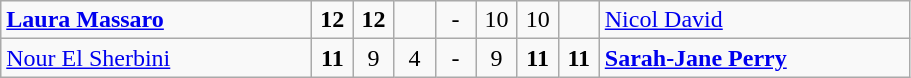<table class="wikitable">
<tr>
<td width=200> <strong><a href='#'>Laura Massaro</a></strong></td>
<td style="width:20px; text-align:center;"><strong>12</strong></td>
<td style="width:20px; text-align:center;"><strong>12</strong></td>
<td style="width:20px; text-align:center;"></td>
<td style="width:20px; text-align:center;">-</td>
<td style="width:20px; text-align:center;">10</td>
<td style="width:20px; text-align:center;">10</td>
<td style="width:20px; text-align:center;"></td>
<td width=200> <a href='#'>Nicol David</a></td>
</tr>
<tr>
<td width=200> <a href='#'>Nour El Sherbini</a></td>
<td style="width:20px; text-align:center;"><strong>11</strong></td>
<td style="width:20px; text-align:center;">9</td>
<td style="width:20px; text-align:center;">4</td>
<td style="width:20px; text-align:center;">-</td>
<td style="width:20px; text-align:center;">9</td>
<td style="width:20px; text-align:center;"><strong>11</strong></td>
<td style="width:20px; text-align:center;"><strong>11</strong></td>
<td width=200> <strong><a href='#'>Sarah-Jane Perry</a></strong></td>
</tr>
</table>
